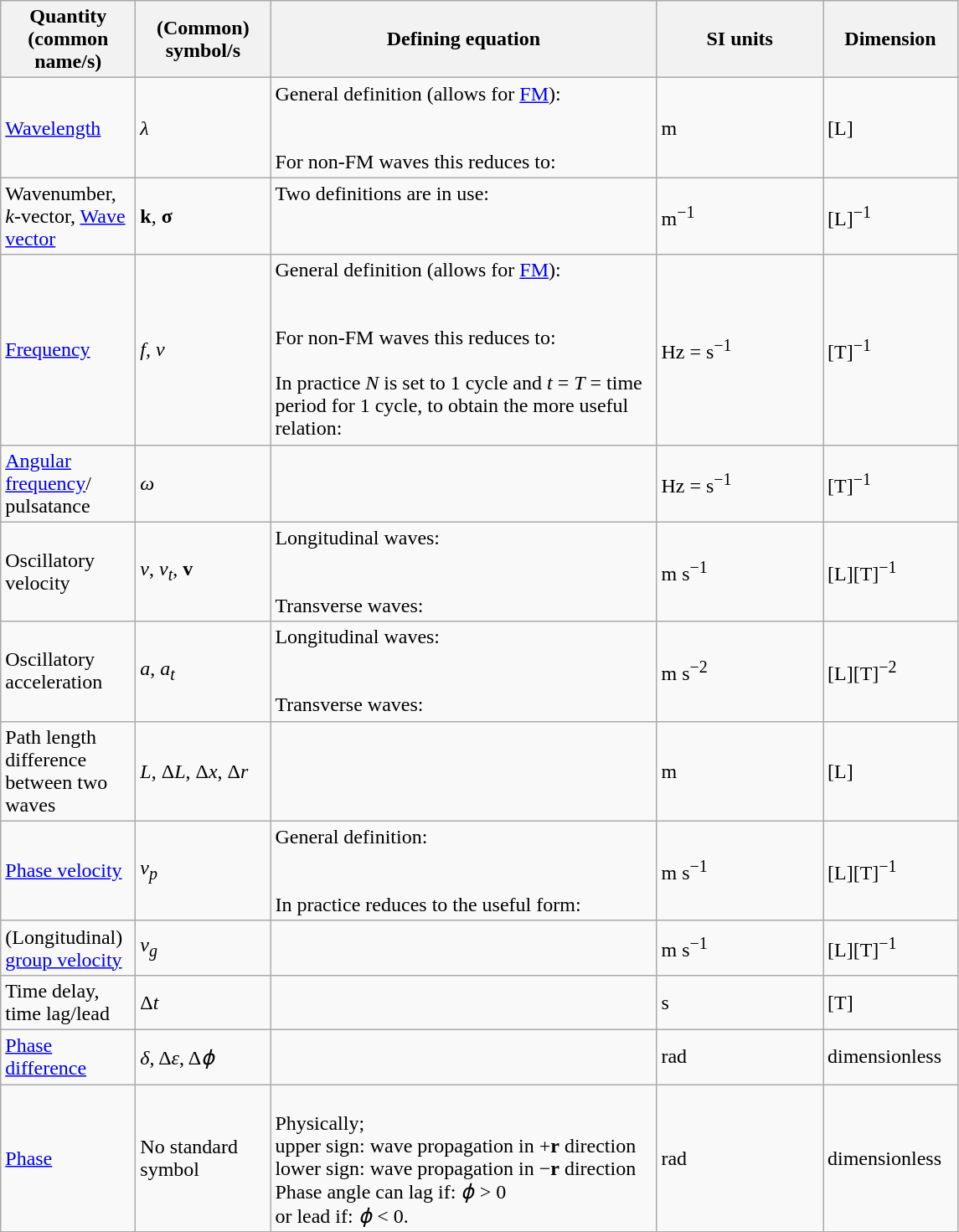<table class="wikitable">
<tr>
<th scope="col" style="width:100px;">Quantity (common name/s)</th>
<th scope="col" style="width:100px;">(Common) symbol/s</th>
<th scope="col" style="width:300px;">Defining equation</th>
<th scope="col" style="width:125px;">SI units</th>
<th scope="col" style="width:100px;">Dimension</th>
</tr>
<tr>
<td><a href='#'>Wavelength</a></td>
<td><em>λ</em></td>
<td>General definition (allows for <a href='#'>FM</a>): <br><br><br>For non-FM waves this reduces to:<br></td>
<td>m</td>
<td>[L]</td>
</tr>
<tr>
<td>Wavenumber, <em>k</em>-vector, <a href='#'>Wave vector</a></td>
<td><strong>k</strong>, <strong>σ</strong></td>
<td>Two definitions are in use:<br><br><br></td>
<td>m<sup>−1</sup></td>
<td>[L]<sup>−1</sup></td>
</tr>
<tr>
<td><a href='#'>Frequency</a></td>
<td><em>f, ν</em></td>
<td>General definition (allows for <a href='#'>FM</a>): <br><br><br>For non-FM waves this reduces to:<br><br>In practice <em>N</em> is set to 1 cycle and <em>t</em> = <em>T</em> = time period for 1 cycle, to obtain the more useful relation: <br></td>
<td>Hz = s<sup>−1</sup></td>
<td>[T]<sup>−1</sup></td>
</tr>
<tr>
<td><a href='#'>Angular frequency</a>/ pulsatance</td>
<td><em>ω</em></td>
<td></td>
<td>Hz = s<sup>−1</sup></td>
<td>[T]<sup>−1</sup></td>
</tr>
<tr>
<td>Oscillatory velocity</td>
<td><em>v</em>, <em>v<sub>t</sub></em>, <strong>v</strong></td>
<td>Longitudinal waves:<br><br><br>Transverse waves:<br></td>
<td>m s<sup>−1</sup></td>
<td>[L][T]<sup>−1</sup></td>
</tr>
<tr>
<td>Oscillatory acceleration</td>
<td><em>a</em>, <em>a<sub>t</sub></em></td>
<td>Longitudinal waves:<br><br><br>Transverse waves:<br></td>
<td>m s<sup>−2</sup></td>
<td>[L][T]<sup>−2</sup></td>
</tr>
<tr>
<td>Path length difference between two waves</td>
<td><em>L</em>, Δ<em>L</em>, Δ<em>x</em>, Δ<em>r</em></td>
<td></td>
<td>m</td>
<td>[L]</td>
</tr>
<tr>
<td><a href='#'>Phase velocity</a></td>
<td><em>v<sub>p</sub></em></td>
<td>General definition:<br><br><br>In practice reduces to the useful form:<br></td>
<td>m s<sup>−1</sup></td>
<td>[L][T]<sup>−1</sup></td>
</tr>
<tr>
<td>(Longitudinal) <a href='#'>group velocity</a></td>
<td><em>v<sub>g</sub></em></td>
<td></td>
<td>m s<sup>−1</sup></td>
<td>[L][T]<sup>−1</sup></td>
</tr>
<tr>
<td>Time delay, time lag/lead</td>
<td>Δ<em>t</em></td>
<td></td>
<td>s</td>
<td>[T]</td>
</tr>
<tr>
<td><a href='#'>Phase difference</a></td>
<td><em>δ</em>, Δ<em>ε</em>, Δ<em>ϕ</em></td>
<td></td>
<td>rad</td>
<td>dimensionless</td>
</tr>
<tr>
<td><a href='#'>Phase</a></td>
<td>No standard symbol</td>
<td><br>Physically;<br>
upper sign: wave propagation in +<strong>r</strong> direction<br>
lower sign: wave propagation in −<strong>r</strong> direction<br>Phase angle can lag if: <em>ϕ</em> > 0 <br>
or lead if: <em>ϕ</em> < 0.</td>
<td>rad</td>
<td>dimensionless</td>
</tr>
</table>
